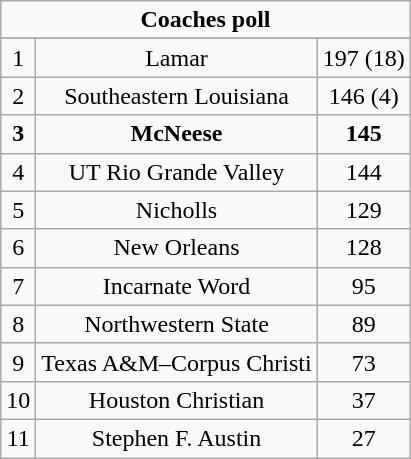<table class="wikitable collapsible">
<tr align="center">
<td align="center" Colspan="3"><strong>Coaches poll</strong></td>
</tr>
<tr align="center">
</tr>
<tr align="center">
<td>1</td>
<td>Lamar</td>
<td>197 (18)</td>
</tr>
<tr align="center">
<td>2</td>
<td>Southeastern Louisiana</td>
<td>146 (4)</td>
</tr>
<tr align="center">
<td><strong>3</strong></td>
<td><strong>McNeese</strong></td>
<td><strong>145</strong></td>
</tr>
<tr align="center">
<td>4</td>
<td>UT Rio Grande Valley</td>
<td>144</td>
</tr>
<tr align="center">
<td>5</td>
<td>Nicholls</td>
<td>129</td>
</tr>
<tr align="center">
<td>6</td>
<td>New Orleans</td>
<td>128</td>
</tr>
<tr align="center">
<td>7</td>
<td>Incarnate Word</td>
<td>95</td>
</tr>
<tr align="center">
<td>8</td>
<td>Northwestern State</td>
<td>89</td>
</tr>
<tr align="center">
<td>9</td>
<td>Texas A&M–Corpus Christi</td>
<td>73</td>
</tr>
<tr align="center">
<td>10</td>
<td>Houston Christian</td>
<td>37</td>
</tr>
<tr align="center">
<td>11</td>
<td>Stephen F. Austin</td>
<td>27</td>
</tr>
</table>
